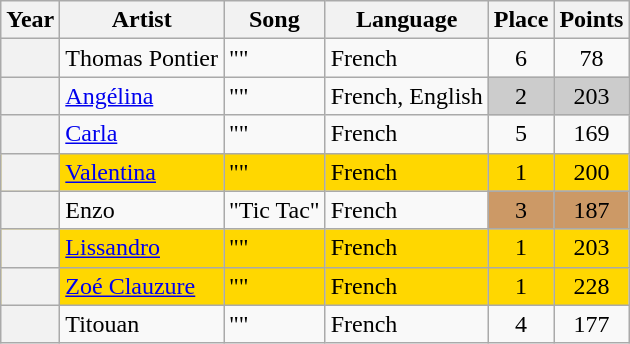<table class="wikitable sortable plainrowheaders">
<tr>
<th scope="col">Year</th>
<th scope="col">Artist</th>
<th scope="col">Song</th>
<th scope="col">Language</th>
<th scope="col" data-sort-type="number">Place</th>
<th scope="col" data-sort-type="number">Points</th>
</tr>
<tr>
<th scope="row" style="text-align:center;"></th>
<td>Thomas Pontier</td>
<td>""</td>
<td>French</td>
<td style="text-align:center;">6</td>
<td style="text-align:center;">78</td>
</tr>
<tr>
<th scope="row" style="text-align:center;"></th>
<td><a href='#'>Angélina</a></td>
<td>""</td>
<td>French, English</td>
<td style="text-align:center; background-color:#CCC;">2</td>
<td style="text-align:center; background-color:#CCC;">203</td>
</tr>
<tr>
<th scope="row" style="text-align:center;"></th>
<td><a href='#'>Carla</a></td>
<td>""</td>
<td>French</td>
<td style="text-align:center;">5</td>
<td style="text-align:center;">169</td>
</tr>
<tr style="background-color:#FFD700;">
<th scope="row" style="text-align:center;"></th>
<td><a href='#'>Valentina</a></td>
<td>""</td>
<td>French</td>
<td style="text-align:center;">1</td>
<td style="text-align:center;">200</td>
</tr>
<tr>
<th scope="row" style="text-align:center;"></th>
<td>Enzo</td>
<td>"Tic Tac"</td>
<td>French</td>
<td style="text-align:center; background-color:#C96;">3</td>
<td style="text-align:center; background-color:#C96;">187</td>
</tr>
<tr style="background-color:#FFD700;">
<th scope="row" style="text-align:center;"></th>
<td><a href='#'>Lissandro</a></td>
<td>""</td>
<td>French</td>
<td style="text-align:center;">1</td>
<td style="text-align:center;">203</td>
</tr>
<tr style="background-color:#FFD700;">
<th scope="row" style="text-align:center;"></th>
<td><a href='#'>Zoé Clauzure</a></td>
<td>""</td>
<td>French</td>
<td style="text-align:center;">1</td>
<td style="text-align:center;">228</td>
</tr>
<tr>
<th scope="row" style="text-align:center;"></th>
<td>Titouan</td>
<td>""</td>
<td>French</td>
<td style="text-align:center;">4</td>
<td style="text-align:center;">177</td>
</tr>
</table>
